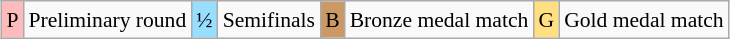<table class="wikitable" style="margin:0.5em auto; font-size:90%; line-height:1.25em;">
<tr>
<td bgcolor="#FFBBBB" align=center>P</td>
<td>Preliminary round</td>
<td bgcolor="#97DEFF" align=center>½</td>
<td>Semifinals</td>
<td bgcolor="#CC9966" align=center>B</td>
<td>Bronze medal match</td>
<td bgcolor="#FFDF80" align=center>G</td>
<td>Gold medal match</td>
</tr>
</table>
